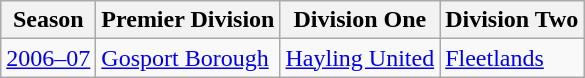<table class="wikitable">
<tr>
<th>Season</th>
<th>Premier Division</th>
<th>Division One</th>
<th>Division Two</th>
</tr>
<tr>
<td><a href='#'>2006–07</a></td>
<td><a href='#'>Gosport Borough</a></td>
<td><a href='#'>Hayling United</a></td>
<td><a href='#'>Fleetlands</a></td>
</tr>
</table>
